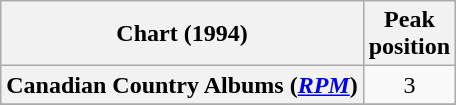<table class="wikitable sortable plainrowheaders" style="text-align:center">
<tr>
<th scope="col">Chart (1994)</th>
<th scope="col">Peak<br>position</th>
</tr>
<tr>
<th scope="row">Canadian Country Albums (<em><a href='#'>RPM</a></em>)</th>
<td>3</td>
</tr>
<tr>
</tr>
<tr>
</tr>
</table>
